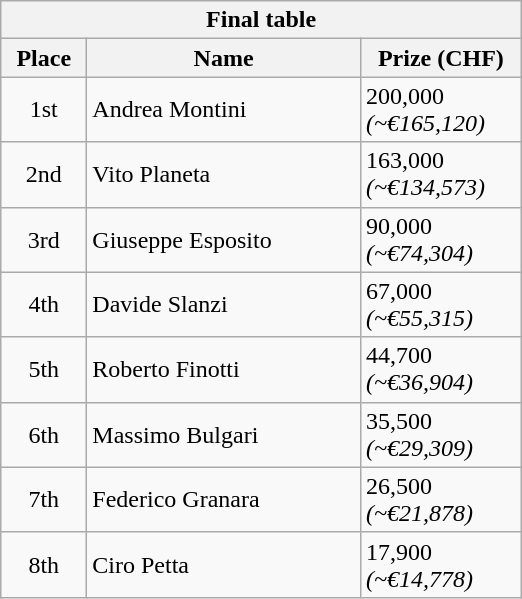<table class="wikitable">
<tr>
<th colspan="3">Final table</th>
</tr>
<tr>
<th style="width:50px;">Place</th>
<th style="width:175px;">Name</th>
<th style="width:100px;">Prize (CHF)</th>
</tr>
<tr>
<td style="text-align:center;">1st</td>
<td> Andrea Montini</td>
<td>200,000<br><em>(~€165,120)</em></td>
</tr>
<tr>
<td style="text-align:center;">2nd</td>
<td> Vito Planeta</td>
<td>163,000<br><em>(~€134,573)</em></td>
</tr>
<tr>
<td style="text-align:center;">3rd</td>
<td> Giuseppe Esposito</td>
<td>90,000<br><em>(~€74,304)</em></td>
</tr>
<tr>
<td style="text-align:center;">4th</td>
<td> Davide Slanzi</td>
<td>67,000<br><em>(~€55,315)</em></td>
</tr>
<tr>
<td style="text-align:center;">5th</td>
<td> Roberto Finotti</td>
<td>44,700<br><em>(~€36,904)</em></td>
</tr>
<tr>
<td style="text-align:center;">6th</td>
<td> Massimo Bulgari</td>
<td>35,500<br><em>(~€29,309)</em></td>
</tr>
<tr>
<td style="text-align:center;">7th</td>
<td> Federico Granara</td>
<td>26,500<br><em>(~€21,878)</em></td>
</tr>
<tr>
<td style="text-align:center;">8th</td>
<td> Ciro Petta</td>
<td>17,900<br><em>(~€14,778)</em></td>
</tr>
</table>
